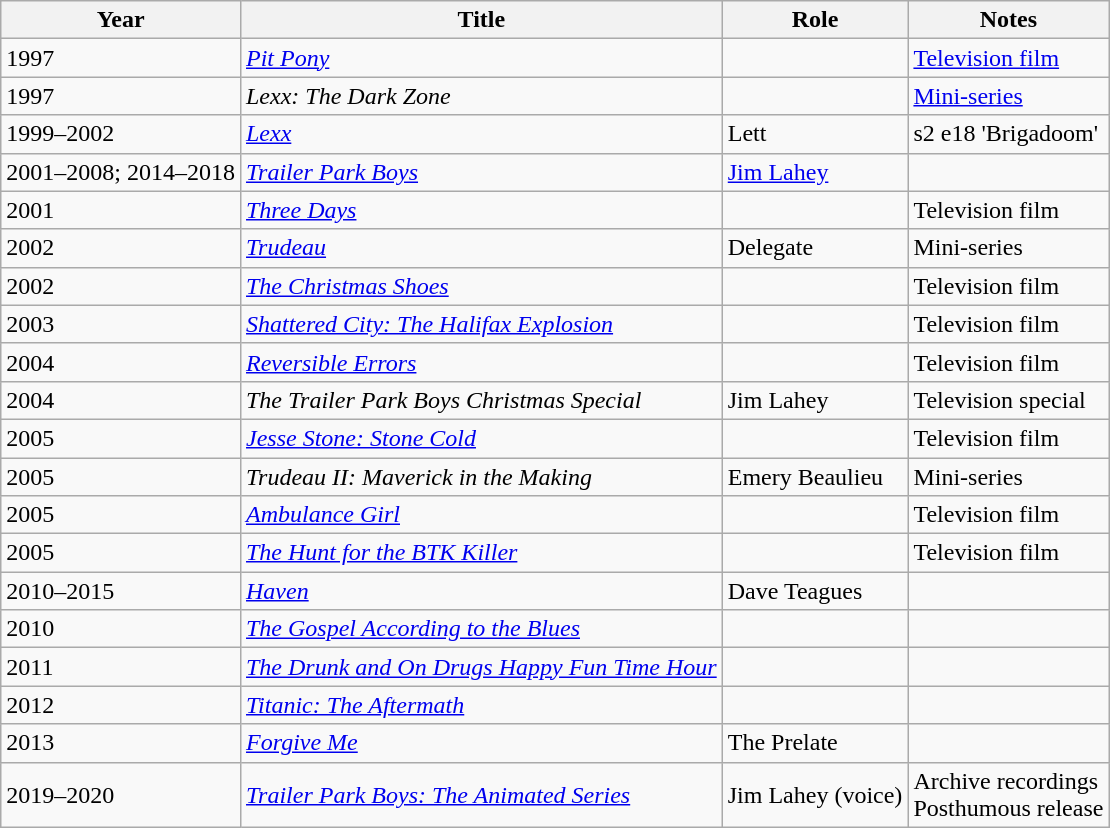<table class="wikitable sortable">
<tr>
<th>Year</th>
<th>Title</th>
<th>Role</th>
<th class="unsortable">Notes</th>
</tr>
<tr>
<td>1997</td>
<td><em><a href='#'>Pit Pony</a></em></td>
<td></td>
<td><a href='#'>Television film</a></td>
</tr>
<tr>
<td>1997</td>
<td><em>Lexx: The Dark Zone</em></td>
<td></td>
<td><a href='#'>Mini-series</a></td>
</tr>
<tr>
<td>1999–2002</td>
<td><em><a href='#'>Lexx</a></em></td>
<td>Lett</td>
<td>s2 e18 'Brigadoom'</td>
</tr>
<tr>
<td>2001–2008; 2014–2018</td>
<td><em><a href='#'>Trailer Park Boys</a></em></td>
<td><a href='#'>Jim Lahey</a></td>
<td></td>
</tr>
<tr>
<td>2001</td>
<td><em><a href='#'>Three Days</a></em></td>
<td></td>
<td>Television film</td>
</tr>
<tr>
<td>2002</td>
<td><em><a href='#'>Trudeau</a></em></td>
<td>Delegate</td>
<td>Mini-series</td>
</tr>
<tr>
<td>2002</td>
<td data-sort-value="Christmas Shoes, The"><em><a href='#'>The Christmas Shoes</a></em></td>
<td></td>
<td>Television film</td>
</tr>
<tr>
<td>2003</td>
<td><em><a href='#'>Shattered City: The Halifax Explosion</a></em></td>
<td></td>
<td>Television film</td>
</tr>
<tr>
<td>2004</td>
<td><em><a href='#'>Reversible Errors</a></em></td>
<td></td>
<td>Television film</td>
</tr>
<tr>
<td>2004</td>
<td data-sort-value="Trailer Park Boys Christmas Special, The"><em>The Trailer Park Boys Christmas Special</em></td>
<td>Jim Lahey</td>
<td>Television special</td>
</tr>
<tr>
<td>2005</td>
<td><em><a href='#'>Jesse Stone: Stone Cold</a></em></td>
<td></td>
<td>Television film</td>
</tr>
<tr>
<td>2005</td>
<td><em>Trudeau II: Maverick in the Making</em></td>
<td>Emery Beaulieu</td>
<td>Mini-series</td>
</tr>
<tr>
<td>2005</td>
<td><em><a href='#'>Ambulance Girl</a></em></td>
<td></td>
<td>Television film</td>
</tr>
<tr>
<td>2005</td>
<td data-sort-value="Hunt for the BTK Killer, The"><em><a href='#'>The Hunt for the BTK Killer</a></em></td>
<td></td>
<td>Television film</td>
</tr>
<tr>
<td>2010–2015</td>
<td><em><a href='#'>Haven</a></em></td>
<td>Dave Teagues</td>
<td></td>
</tr>
<tr>
<td>2010</td>
<td data-sort-value="Gospel According to the Blues, The"><em><a href='#'>The Gospel According to the Blues</a></em></td>
<td></td>
<td></td>
</tr>
<tr>
<td>2011</td>
<td data-sort-value="Drunk and On Drugs Happy Fun Time Hour, The"><em><a href='#'>The Drunk and On Drugs Happy Fun Time Hour</a></em></td>
<td></td>
<td></td>
</tr>
<tr>
<td>2012</td>
<td><em><a href='#'>Titanic: The Aftermath</a></em></td>
<td></td>
<td></td>
</tr>
<tr>
<td>2013</td>
<td><em><a href='#'>Forgive Me</a></em></td>
<td>The Prelate</td>
<td></td>
</tr>
<tr>
<td>2019–2020</td>
<td><em><a href='#'>Trailer Park Boys: The Animated Series</a></em></td>
<td>Jim Lahey (voice)</td>
<td>Archive recordings <br> Posthumous release</td>
</tr>
</table>
